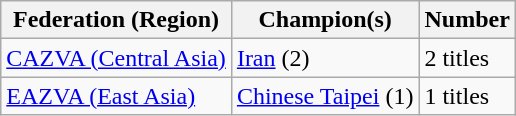<table class="wikitable">
<tr>
<th>Federation (Region)</th>
<th>Champion(s)</th>
<th>Number</th>
</tr>
<tr>
<td><a href='#'>CAZVA (Central Asia)</a></td>
<td><a href='#'>Iran</a> (2)</td>
<td>2 titles</td>
</tr>
<tr>
<td><a href='#'>EAZVA (East Asia)</a></td>
<td><a href='#'>Chinese Taipei</a> (1)</td>
<td>1 titles</td>
</tr>
</table>
